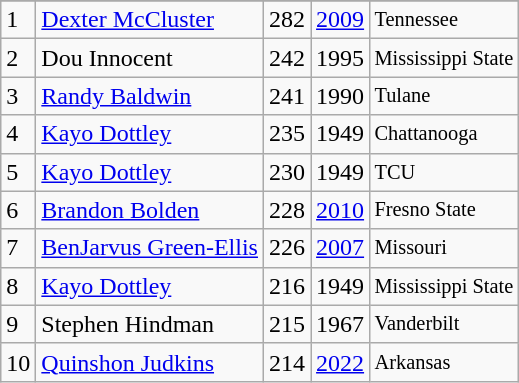<table class="wikitable">
<tr>
</tr>
<tr>
<td>1</td>
<td><a href='#'>Dexter McCluster</a></td>
<td>282</td>
<td><a href='#'>2009</a></td>
<td style="font-size:85%;">Tennessee</td>
</tr>
<tr>
<td>2</td>
<td>Dou Innocent</td>
<td>242</td>
<td>1995</td>
<td style="font-size:85%;">Mississippi State</td>
</tr>
<tr>
<td>3</td>
<td><a href='#'>Randy Baldwin</a></td>
<td>241</td>
<td>1990</td>
<td style="font-size:85%;">Tulane</td>
</tr>
<tr>
<td>4</td>
<td><a href='#'>Kayo Dottley</a></td>
<td>235</td>
<td>1949</td>
<td style="font-size:85%;">Chattanooga</td>
</tr>
<tr>
<td>5</td>
<td><a href='#'>Kayo Dottley</a></td>
<td>230</td>
<td>1949</td>
<td style="font-size:85%;">TCU</td>
</tr>
<tr>
<td>6</td>
<td><a href='#'>Brandon Bolden</a></td>
<td>228</td>
<td><a href='#'>2010</a></td>
<td style="font-size:85%;">Fresno State</td>
</tr>
<tr>
<td>7</td>
<td><a href='#'>BenJarvus Green-Ellis</a></td>
<td>226</td>
<td><a href='#'>2007</a></td>
<td style="font-size:85%;">Missouri</td>
</tr>
<tr>
<td>8</td>
<td><a href='#'>Kayo Dottley</a></td>
<td>216</td>
<td>1949</td>
<td style="font-size:85%;">Mississippi State</td>
</tr>
<tr>
<td>9</td>
<td>Stephen Hindman</td>
<td>215</td>
<td>1967</td>
<td style="font-size:85%;">Vanderbilt</td>
</tr>
<tr>
<td>10</td>
<td><a href='#'>Quinshon Judkins</a></td>
<td>214</td>
<td><a href='#'>2022</a></td>
<td style="font-size:85%;">Arkansas</td>
</tr>
</table>
